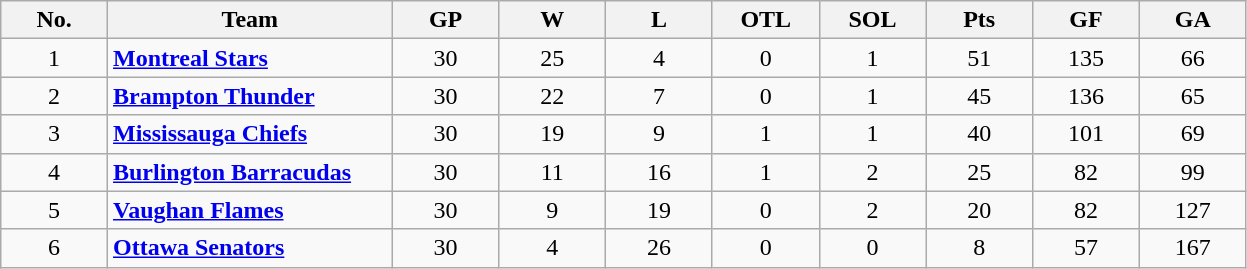<table class="wikitable sortable">
<tr>
<th bgcolor="#DDDDFF" width="7.5%" title="Division rank">No.</th>
<th bgcolor="#DDDDFF" width="20%">Team</th>
<th bgcolor="#DDDDFF" width="7.5%" title="Games played" class="unsortable">GP</th>
<th bgcolor="#DDDDFF" width="7.5%" title="Wins">W</th>
<th bgcolor="#DDDDFF" width="7.5%" title="Losses">L</th>
<th bgcolor="#DDDDFF" width="7.5%" title="OT Loss">OTL</th>
<th bgcolor="#DDDDFF" width="7.5%" title="SO Loss">SOL</th>
<th bgcolor="#DDDDFF" width="7.5%" title="Points">Pts</th>
<th bgcolor="#DDDDFF" width="7.5%" title="Goals For">GF</th>
<th bgcolor="#DDDDFF" width="7.5%" title="Goals Against">GA</th>
</tr>
<tr align=center>
<td>1</td>
<td align=left><strong><a href='#'>Montreal Stars</a></strong></td>
<td>30</td>
<td>25</td>
<td>4</td>
<td>0</td>
<td>1</td>
<td>51</td>
<td>135</td>
<td>66</td>
</tr>
<tr align=center>
<td>2</td>
<td align=left><strong><a href='#'>Brampton Thunder</a></strong></td>
<td>30</td>
<td>22</td>
<td>7</td>
<td>0</td>
<td>1</td>
<td>45</td>
<td>136</td>
<td>65</td>
</tr>
<tr align=center>
<td>3</td>
<td align=left><strong><a href='#'>Mississauga Chiefs</a></strong></td>
<td>30</td>
<td>19</td>
<td>9</td>
<td>1</td>
<td>1</td>
<td>40</td>
<td>101</td>
<td>69</td>
</tr>
<tr align=center>
<td>4</td>
<td align=left><strong><a href='#'>Burlington Barracudas</a></strong></td>
<td>30</td>
<td>11</td>
<td>16</td>
<td>1</td>
<td>2</td>
<td>25</td>
<td>82</td>
<td>99</td>
</tr>
<tr align=center>
<td>5</td>
<td align=left><strong><a href='#'>Vaughan Flames</a></strong></td>
<td>30</td>
<td>9</td>
<td>19</td>
<td>0</td>
<td>2</td>
<td>20</td>
<td>82</td>
<td>127</td>
</tr>
<tr align=center>
<td>6</td>
<td align=left><strong><a href='#'>Ottawa Senators</a></strong></td>
<td>30</td>
<td>4</td>
<td>26</td>
<td>0</td>
<td>0</td>
<td>8</td>
<td>57</td>
<td>167</td>
</tr>
</table>
